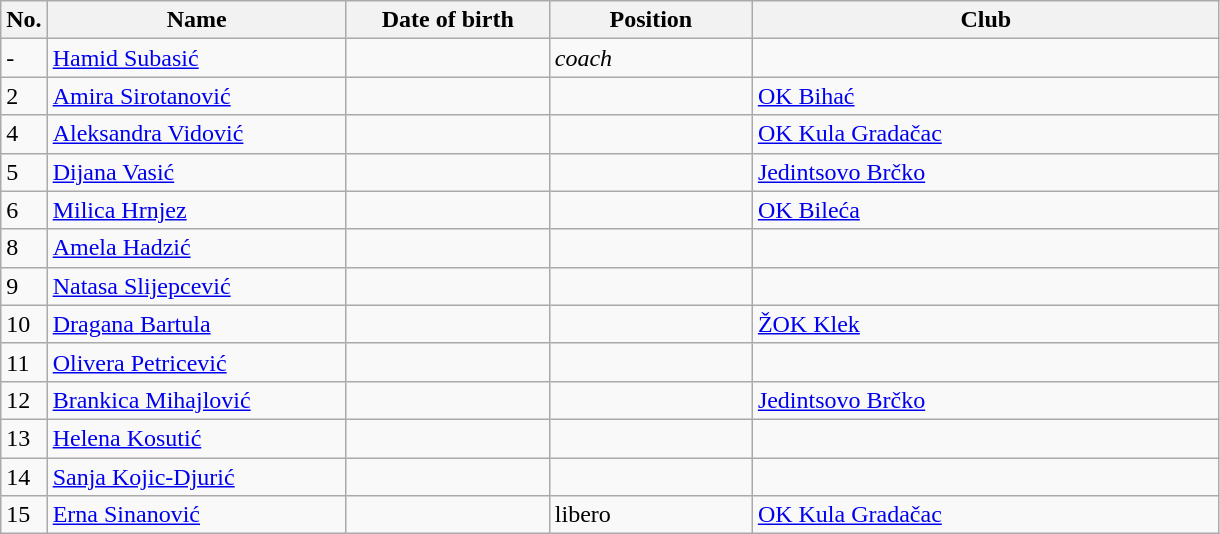<table class=wikitable sortable style=font-size:100%; text-align:center;>
<tr>
<th>No.</th>
<th style=width:12em>Name</th>
<th style=width:8em>Date of birth</th>
<th style=width:8em>Position</th>
<th style=width:19em>Club</th>
</tr>
<tr>
<td>-</td>
<td><a href='#'>Hamid Subasić</a></td>
<td></td>
<td><em>coach</em></td>
<td></td>
</tr>
<tr>
<td>2</td>
<td><a href='#'>Amira Sirotanović</a></td>
<td></td>
<td></td>
<td> <a href='#'>OK Bihać</a></td>
</tr>
<tr>
<td>4</td>
<td><a href='#'>Aleksandra Vidović</a></td>
<td></td>
<td></td>
<td> <a href='#'>OK Kula Gradačac</a></td>
</tr>
<tr>
<td>5</td>
<td><a href='#'>Dijana Vasić</a></td>
<td></td>
<td></td>
<td> <a href='#'>Jedintsovo Brčko</a></td>
</tr>
<tr>
<td>6</td>
<td><a href='#'>Milica Hrnjez</a></td>
<td></td>
<td></td>
<td> <a href='#'>OK Bileća</a></td>
</tr>
<tr>
<td>8</td>
<td><a href='#'>Amela Hadzić</a></td>
<td></td>
<td></td>
<td></td>
</tr>
<tr>
<td>9</td>
<td><a href='#'>Natasa Slijepcević</a></td>
<td></td>
<td></td>
<td></td>
</tr>
<tr>
<td>10</td>
<td><a href='#'>Dragana Bartula</a></td>
<td></td>
<td></td>
<td> <a href='#'>ŽOK Klek</a></td>
</tr>
<tr>
<td>11</td>
<td><a href='#'>Olivera Petricević</a></td>
<td></td>
<td></td>
<td></td>
</tr>
<tr>
<td>12</td>
<td><a href='#'>Brankica Mihajlović</a></td>
<td></td>
<td></td>
<td> <a href='#'>Jedintsovo Brčko</a></td>
</tr>
<tr>
<td>13</td>
<td><a href='#'>Helena Kosutić</a></td>
<td></td>
<td></td>
<td></td>
</tr>
<tr>
<td>14</td>
<td><a href='#'>Sanja Kojic-Djurić</a></td>
<td></td>
<td></td>
<td></td>
</tr>
<tr>
<td>15</td>
<td><a href='#'>Erna Sinanović</a></td>
<td></td>
<td>libero</td>
<td> <a href='#'>OK Kula Gradačac</a></td>
</tr>
</table>
